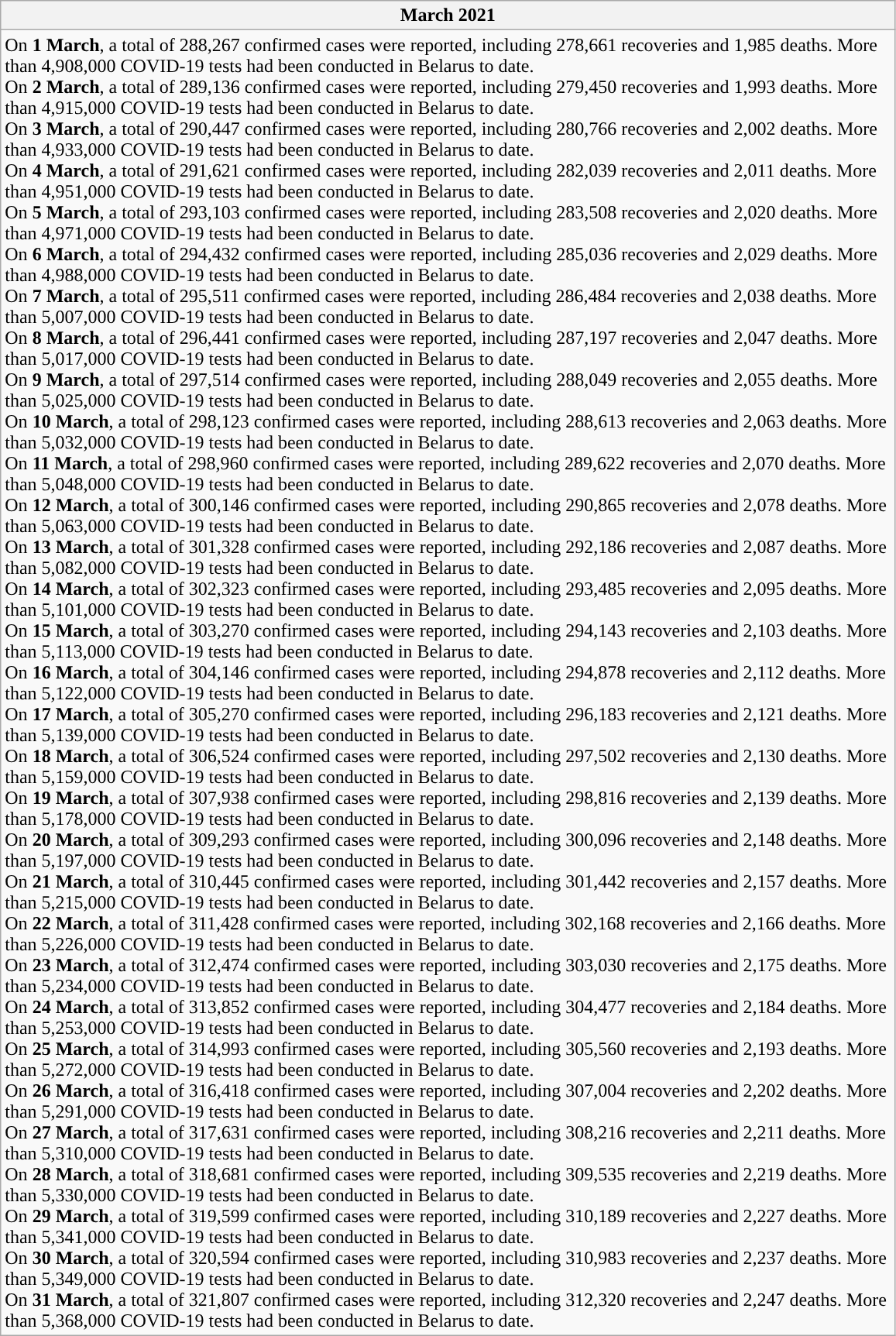<table class="wikitable mw-collapsible mw-collapsed" style="width: 61%">
<tr>
<th>March 2021</th>
</tr>
<tr>
<td>On <strong>1 March</strong>, a total of 288,267 confirmed cases were reported, including 278,661 recoveries and 1,985 deaths. More than 4,908,000 COVID-19 tests had been conducted in Belarus to date.<br>On <strong>2 March</strong>, a total of 289,136 confirmed cases were reported, including 279,450 recoveries and 1,993 deaths. More than 4,915,000 COVID-19 tests had been conducted in Belarus to date.<br>On <strong>3 March</strong>, a total of 290,447 confirmed cases were reported, including 280,766 recoveries and 2,002 deaths. More than 4,933,000 COVID-19 tests had been conducted in Belarus to date.<br>On <strong>4 March</strong>, a total of 291,621 confirmed cases were reported, including 282,039 recoveries and 2,011 deaths. More than 4,951,000 COVID-19 tests had been conducted in Belarus to date.<br>On <strong>5 March</strong>, a total of 293,103 confirmed cases were reported, including 283,508 recoveries and 2,020 deaths. More than 4,971,000 COVID-19 tests had been conducted in Belarus to date.<br>On <strong>6 March</strong>, a total of 294,432 confirmed cases were reported, including 285,036 recoveries and 2,029 deaths. More than 4,988,000 COVID-19 tests had been conducted in Belarus to date.<br>On <strong>7 March</strong>, a total of 295,511 confirmed cases were reported, including 286,484 recoveries and 2,038 deaths. More than 5,007,000 COVID-19 tests had been conducted in Belarus to date.<br>On <strong>8 March</strong>, a total of 296,441 confirmed cases were reported, including 287,197 recoveries and 2,047 deaths. More than 5,017,000 COVID-19 tests had been conducted in Belarus to date.<br>On <strong>9 March</strong>, a total of 297,514 confirmed cases were reported, including 288,049 recoveries and 2,055 deaths. More than 5,025,000 COVID-19 tests had been conducted in Belarus to date.<br>On <strong>10 March</strong>, a total of 298,123 confirmed cases were reported, including 288,613 recoveries and 2,063 deaths. More than 5,032,000 COVID-19 tests had been conducted in Belarus to date.<br>On <strong>11 March</strong>, a total of 298,960 confirmed cases were reported, including 289,622 recoveries and 2,070 deaths. More than 5,048,000 COVID-19 tests had been conducted in Belarus to date.<br>On <strong>12 March</strong>, a total of 300,146 confirmed cases were reported, including 290,865 recoveries and 2,078 deaths. More than 5,063,000 COVID-19 tests had been conducted in Belarus to date.<br>On <strong>13 March</strong>, a total of 301,328 confirmed cases were reported, including 292,186 recoveries and 2,087 deaths. More than 5,082,000 COVID-19 tests had been conducted in Belarus to date.<br>On <strong>14 March</strong>, a total of 302,323 confirmed cases were reported, including 293,485 recoveries and 2,095 deaths. More than 5,101,000 COVID-19 tests had been conducted in Belarus to date.<br>On <strong>15 March</strong>, a total of 303,270 confirmed cases were reported, including 294,143 recoveries and 2,103 deaths. More than 5,113,000 COVID-19 tests had been conducted in Belarus to date.<br>On <strong>16 March</strong>, a total of 304,146 confirmed cases were reported, including 294,878 recoveries and 2,112 deaths. More than 5,122,000 COVID-19 tests had been conducted in Belarus to date.<br>On <strong>17 March</strong>, a total of 305,270 confirmed cases were reported, including 296,183 recoveries and 2,121 deaths. More than 5,139,000 COVID-19 tests had been conducted in Belarus to date.<br>On <strong>18 March</strong>, a total of 306,524 confirmed cases were reported, including 297,502 recoveries and 2,130 deaths. More than 5,159,000 COVID-19 tests had been conducted in Belarus to date.<br>On <strong>19 March</strong>, a total of 307,938 confirmed cases were reported, including 298,816 recoveries and 2,139 deaths. More than 5,178,000 COVID-19 tests had been conducted in Belarus to date.<br>On <strong>20 March</strong>, a total of 309,293 confirmed cases were reported, including 300,096 recoveries and 2,148 deaths. More than 5,197,000 COVID-19 tests had been conducted in Belarus to date.<br>On <strong>21 March</strong>, a total of 310,445 confirmed cases were reported, including 301,442 recoveries and 2,157 deaths. More than 5,215,000 COVID-19 tests had been conducted in Belarus to date.<br>On <strong>22 March</strong>, a total of 311,428 confirmed cases were reported, including 302,168 recoveries and 2,166 deaths. More than 5,226,000 COVID-19 tests had been conducted in Belarus to date.<br>On <strong>23 March</strong>, a total of 312,474 confirmed cases were reported, including 303,030 recoveries and 2,175 deaths. More than 5,234,000 COVID-19 tests had been conducted in Belarus to date.<br>On <strong>24 March</strong>, a total of 313,852 confirmed cases were reported, including 304,477 recoveries and 2,184 deaths. More than 5,253,000 COVID-19 tests had been conducted in Belarus to date.<br>On <strong>25 March</strong>, a total of 314,993 confirmed cases were reported, including 305,560 recoveries and 2,193 deaths. More than 5,272,000 COVID-19 tests had been conducted in Belarus to date.<br>On <strong>26 March</strong>, a total of 316,418 confirmed cases were reported, including 307,004 recoveries and 2,202 deaths. More than 5,291,000 COVID-19 tests had been conducted in Belarus to date.<br>On <strong>27 March</strong>, a total of 317,631 confirmed cases were reported, including 308,216 recoveries and 2,211 deaths. More than 5,310,000 COVID-19 tests had been conducted in Belarus to date.<br>On <strong>28 March</strong>, a total of 318,681 confirmed cases were reported, including 309,535 recoveries and 2,219 deaths. More than 5,330,000 COVID-19 tests had been conducted in Belarus to date.<br>On <strong>29 March</strong>, a total of 319,599 confirmed cases were reported, including 310,189 recoveries and 2,227 deaths. More than 5,341,000 COVID-19 tests had been conducted in Belarus to date.<br>On <strong>30 March</strong>, a total of 320,594 confirmed cases were reported, including 310,983 recoveries and 2,237 deaths. More than 5,349,000 COVID-19 tests had been conducted in Belarus to date.<br>On <strong>31 March</strong>, a total of 321,807 confirmed cases were reported, including 312,320 recoveries and 2,247 deaths. More than 5,368,000 COVID-19 tests had been conducted in Belarus to date.</td>
</tr>
</table>
